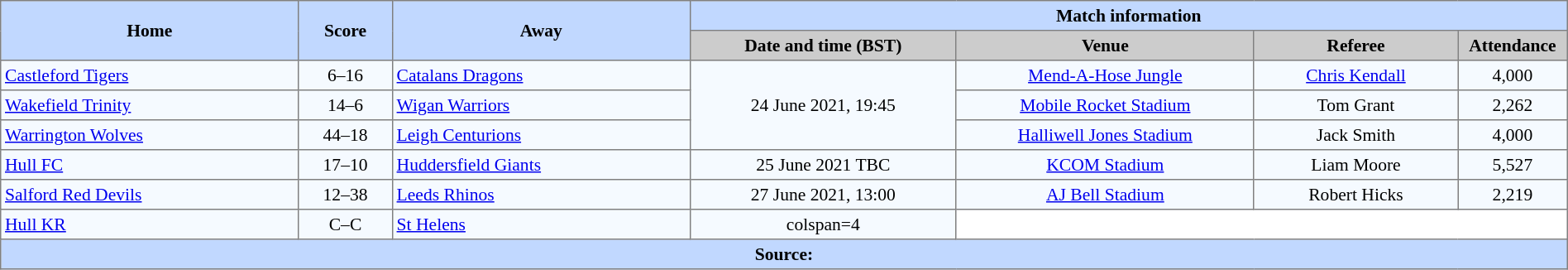<table border=1 style="border-collapse:collapse; font-size:90%; text-align:center;" cellpadding=3 cellspacing=0 width=100%>
<tr style="background:#C1D8ff;">
<th scope="col" rowspan=2 width=19%>Home</th>
<th scope="col" rowspan=2 width=6%>Score</th>
<th scope="col" rowspan=2 width=19%>Away</th>
<th colspan=4>Match information</th>
</tr>
<tr style="background:#CCCCCC;">
<th scope="col" width=17%>Date and time (BST)</th>
<th scope="col" width=19%>Venue</th>
<th scope="col" width=13%>Referee</th>
<th scope="col" width=7%>Attendance</th>
</tr>
<tr style="background:#F5FAFF;">
<td style="text-align:left;"> <a href='#'>Castleford Tigers</a></td>
<td>6–16</td>
<td style="text-align:left;"> <a href='#'>Catalans Dragons</a></td>
<td rowspan=3>24 June 2021, 19:45</td>
<td><a href='#'>Mend-A-Hose Jungle</a></td>
<td><a href='#'>Chris Kendall</a></td>
<td>4,000</td>
</tr>
<tr style="background:#F5FAFF;">
<td style="text-align:left;"> <a href='#'>Wakefield Trinity</a></td>
<td>14–6</td>
<td style="text-align:left;"> <a href='#'>Wigan Warriors</a></td>
<td><a href='#'>Mobile Rocket Stadium</a></td>
<td>Tom Grant</td>
<td>2,262</td>
</tr>
<tr style="background:#F5FAFF;">
<td style="text-align:left;"> <a href='#'>Warrington Wolves</a></td>
<td>44–18</td>
<td style="text-align:left;"> <a href='#'>Leigh Centurions</a></td>
<td><a href='#'>Halliwell Jones Stadium</a></td>
<td>Jack Smith</td>
<td>4,000</td>
</tr>
<tr style="background:#F5FAFF;">
<td style="text-align:left;"> <a href='#'>Hull FC</a></td>
<td>17–10</td>
<td style="text-align:left;"> <a href='#'>Huddersfield Giants</a></td>
<td>25 June 2021 TBC</td>
<td><a href='#'>KCOM Stadium</a></td>
<td>Liam Moore</td>
<td>5,527</td>
</tr>
<tr style="background:#F5FAFF;">
<td style="text-align:left;"> <a href='#'>Salford Red Devils</a></td>
<td>12–38</td>
<td style="text-align:left;"> <a href='#'>Leeds Rhinos</a></td>
<td>27 June 2021, 13:00</td>
<td><a href='#'>AJ Bell Stadium</a></td>
<td>Robert Hicks</td>
<td>2,219</td>
</tr>
<tr style="background:#F5FAFF;">
<td style="text-align:left;"> <a href='#'>Hull KR</a></td>
<td>C–C</td>
<td style="text-align:left;"> <a href='#'>St Helens</a></td>
<td>colspan=4 </td>
</tr>
<tr style="background:#c1d8ff;">
<th colspan=7>Source:</th>
</tr>
</table>
